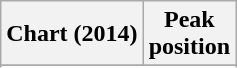<table class="wikitable sortable plainrowheaders">
<tr>
<th scope="col">Chart (2014)</th>
<th scope="col">Peak<br>position</th>
</tr>
<tr>
</tr>
<tr>
</tr>
<tr>
</tr>
</table>
